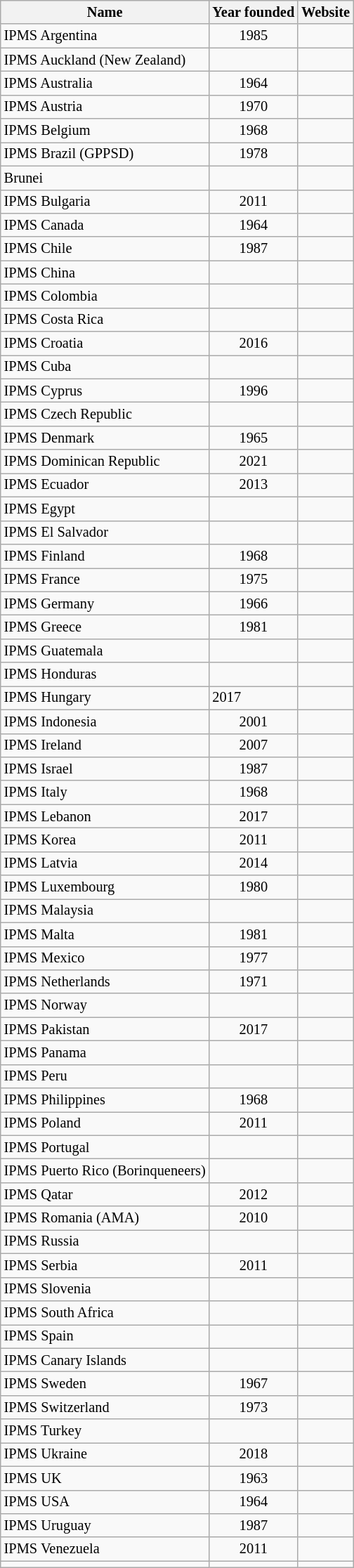<table class="wikitable sortable" style="font-size: 85%;">
<tr>
<th>Name</th>
<th>Year founded</th>
<th>Website</th>
</tr>
<tr>
<td> IPMS Argentina</td>
<td align=center>1985</td>
<td></td>
</tr>
<tr>
<td> IPMS Auckland (New Zealand)</td>
<td></td>
<td></td>
</tr>
<tr>
<td> IPMS Australia</td>
<td align=center>1964</td>
<td></td>
</tr>
<tr>
<td> IPMS Austria</td>
<td align=center>1970</td>
<td></td>
</tr>
<tr>
<td> IPMS Belgium</td>
<td align=center>1968</td>
<td></td>
</tr>
<tr>
<td> IPMS Brazil (GPPSD)</td>
<td align=center>1978</td>
<td></td>
</tr>
<tr>
<td>  Brunei</td>
<td></td>
<td></td>
</tr>
<tr>
<td> IPMS Bulgaria</td>
<td align=center>2011</td>
<td></td>
</tr>
<tr>
<td> IPMS Canada</td>
<td align=center>1964</td>
<td></td>
</tr>
<tr>
<td> IPMS Chile</td>
<td align=center>1987</td>
<td></td>
</tr>
<tr>
<td> IPMS China</td>
<td></td>
<td></td>
</tr>
<tr>
<td> IPMS Colombia</td>
<td></td>
<td></td>
</tr>
<tr>
<td> IPMS Costa Rica</td>
<td></td>
<td></td>
</tr>
<tr>
<td> IPMS Croatia</td>
<td align=center>2016</td>
<td></td>
</tr>
<tr>
<td> IPMS Cuba</td>
<td></td>
<td></td>
</tr>
<tr>
<td> IPMS Cyprus</td>
<td align=center>1996</td>
<td></td>
</tr>
<tr>
<td> IPMS Czech Republic</td>
<td></td>
<td></td>
</tr>
<tr>
<td> IPMS Denmark</td>
<td align=center>1965</td>
<td></td>
</tr>
<tr>
<td> IPMS Dominican Republic</td>
<td align=center>2021</td>
<td></td>
</tr>
<tr>
<td> IPMS Ecuador</td>
<td align=center>2013</td>
<td></td>
</tr>
<tr>
<td> IPMS Egypt</td>
<td></td>
<td></td>
</tr>
<tr>
<td> IPMS El Salvador</td>
<td></td>
<td></td>
</tr>
<tr>
<td> IPMS Finland</td>
<td align=center>1968</td>
<td></td>
</tr>
<tr>
<td> IPMS France</td>
<td align=center>1975</td>
<td></td>
</tr>
<tr>
<td> IPMS Germany</td>
<td align=center>1966</td>
<td></td>
</tr>
<tr>
<td> IPMS Greece</td>
<td align=center>1981</td>
<td></td>
</tr>
<tr>
<td> IPMS Guatemala</td>
<td></td>
<td></td>
</tr>
<tr>
<td> IPMS Honduras</td>
<td></td>
<td></td>
</tr>
<tr>
<td>IPMS Hungary</td>
<td>2017</td>
<td></td>
</tr>
<tr>
<td> IPMS Indonesia</td>
<td align=center>2001</td>
<td></td>
</tr>
<tr>
<td> IPMS Ireland</td>
<td align=center>2007</td>
<td></td>
</tr>
<tr>
<td> IPMS Israel</td>
<td align=center>1987</td>
<td></td>
</tr>
<tr>
<td> IPMS Italy</td>
<td align=center>1968</td>
<td></td>
</tr>
<tr>
<td> IPMS Lebanon</td>
<td align=center>2017</td>
<td></td>
</tr>
<tr>
<td> IPMS Korea</td>
<td align=center>2011</td>
<td></td>
</tr>
<tr>
<td> IPMS Latvia</td>
<td align=center>2014</td>
<td></td>
</tr>
<tr>
<td> IPMS Luxembourg</td>
<td align=center>1980</td>
<td></td>
</tr>
<tr>
<td> IPMS Malaysia</td>
<td></td>
<td></td>
</tr>
<tr>
<td> IPMS Malta</td>
<td align=center>1981</td>
<td></td>
</tr>
<tr>
<td> IPMS Mexico</td>
<td align=center>1977</td>
<td></td>
</tr>
<tr>
<td> IPMS Netherlands</td>
<td align=center>1971</td>
<td></td>
</tr>
<tr>
<td> IPMS Norway</td>
<td></td>
<td></td>
</tr>
<tr>
<td> IPMS Pakistan</td>
<td align=center>2017</td>
<td></td>
</tr>
<tr>
<td> IPMS Panama</td>
<td></td>
<td></td>
</tr>
<tr>
<td> IPMS Peru</td>
<td></td>
<td></td>
</tr>
<tr>
<td> IPMS Philippines</td>
<td align=center>1968</td>
<td></td>
</tr>
<tr>
<td> IPMS Poland</td>
<td align=center>2011</td>
<td></td>
</tr>
<tr>
<td> IPMS Portugal</td>
<td></td>
<td></td>
</tr>
<tr>
<td> IPMS Puerto Rico (Borinqueneers)</td>
<td></td>
<td></td>
</tr>
<tr>
<td> IPMS Qatar</td>
<td align=center>2012</td>
<td></td>
</tr>
<tr>
<td> IPMS Romania (AMA)</td>
<td align=center>2010</td>
<td></td>
</tr>
<tr>
<td> IPMS Russia</td>
<td></td>
<td></td>
</tr>
<tr>
<td> IPMS Serbia</td>
<td align=center>2011</td>
<td></td>
</tr>
<tr>
<td> IPMS Slovenia</td>
<td></td>
<td></td>
</tr>
<tr>
<td> IPMS South Africa</td>
<td></td>
<td></td>
</tr>
<tr>
<td> IPMS Spain</td>
<td></td>
<td></td>
</tr>
<tr>
<td> IPMS Canary Islands</td>
<td></td>
<td></td>
</tr>
<tr>
<td> IPMS Sweden</td>
<td align=center>1967</td>
<td></td>
</tr>
<tr>
<td> IPMS Switzerland</td>
<td align=center>1973</td>
<td></td>
</tr>
<tr>
<td> IPMS Turkey</td>
<td></td>
<td></td>
</tr>
<tr>
<td> IPMS Ukraine</td>
<td align=center>2018</td>
<td></td>
</tr>
<tr>
<td> IPMS UK</td>
<td align=center>1963</td>
<td></td>
</tr>
<tr>
<td> IPMS USA</td>
<td align=center>1964</td>
<td></td>
</tr>
<tr>
<td> IPMS Uruguay</td>
<td align=center>1987</td>
<td></td>
</tr>
<tr>
<td> IPMS Venezuela</td>
<td align=center>2011</td>
<td></td>
</tr>
<tr>
<td></td>
<td></td>
</tr>
</table>
